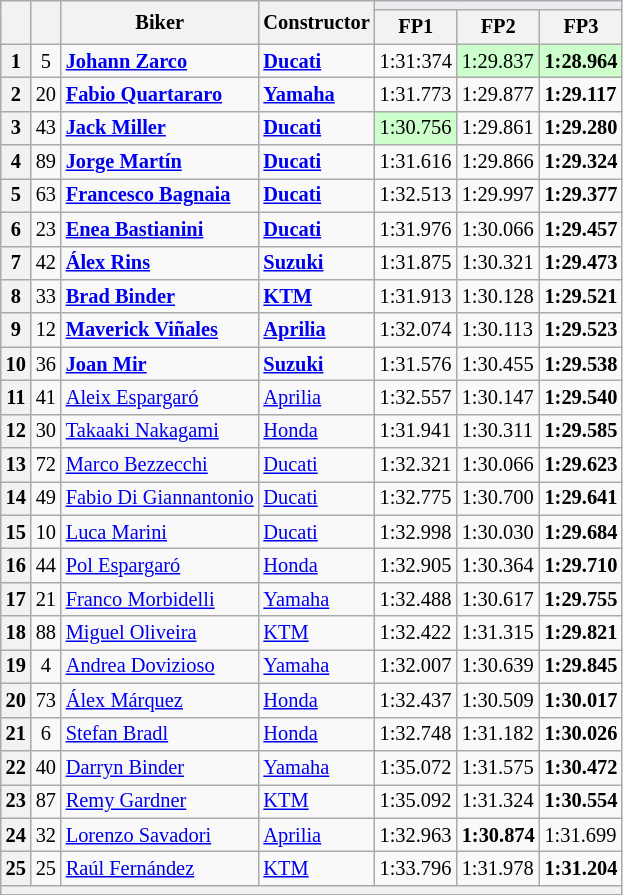<table class="wikitable sortable" style="font-size: 85%;">
<tr>
<th rowspan="2"></th>
<th rowspan="2"></th>
<th rowspan="2">Biker</th>
<th rowspan="2">Constructor</th>
<th colspan="3" style="background:#eaecf0; text-align:center;"></th>
</tr>
<tr>
<th scope="col">FP1</th>
<th scope="col">FP2</th>
<th scope="col">FP3</th>
</tr>
<tr>
<th scope="row">1</th>
<td align="center">5</td>
<td><strong> <a href='#'>Johann Zarco</a></strong></td>
<td><strong><a href='#'>Ducati</a></strong></td>
<td>1:31:374</td>
<td style="background:#ccffcc;">1:29.837</td>
<td style="background:#ccffcc;"><strong>1:28.964</strong></td>
</tr>
<tr>
<th scope="row">2</th>
<td align="center">20</td>
<td><strong> <a href='#'>Fabio Quartararo</a></strong></td>
<td><strong><a href='#'>Yamaha</a></strong></td>
<td>1:31.773</td>
<td>1:29.877</td>
<td><strong>1:29.117</strong></td>
</tr>
<tr>
<th scope="row">3</th>
<td align="center">43</td>
<td><strong> <a href='#'>Jack Miller</a></strong></td>
<td><strong><a href='#'>Ducati</a></strong></td>
<td style="background:#ccffcc;">1:30.756</td>
<td>1:29.861</td>
<td><strong>1:29.280</strong></td>
</tr>
<tr>
<th scope="row">4</th>
<td align="center">89</td>
<td><strong> <a href='#'>Jorge Martín</a></strong></td>
<td><strong><a href='#'>Ducati</a></strong></td>
<td>1:31.616</td>
<td>1:29.866</td>
<td><strong>1:29.324</strong></td>
</tr>
<tr>
<th scope="row">5</th>
<td align="center">63</td>
<td><strong> <a href='#'>Francesco Bagnaia</a></strong></td>
<td><strong><a href='#'>Ducati</a></strong></td>
<td>1:32.513</td>
<td>1:29.997</td>
<td><strong>1:29.377</strong></td>
</tr>
<tr>
<th scope="row">6</th>
<td align="center">23</td>
<td><strong> <a href='#'>Enea Bastianini</a></strong></td>
<td><strong><a href='#'>Ducati</a></strong></td>
<td>1:31.976</td>
<td>1:30.066</td>
<td><strong>1:29.457</strong></td>
</tr>
<tr>
<th scope="row">7</th>
<td align="center">42</td>
<td><strong> <a href='#'>Álex Rins</a></strong></td>
<td><strong><a href='#'>Suzuki</a></strong></td>
<td>1:31.875</td>
<td>1:30.321</td>
<td><strong>1:29.473</strong></td>
</tr>
<tr>
<th scope="row">8</th>
<td align="center">33</td>
<td><strong> <a href='#'>Brad Binder</a></strong></td>
<td><strong><a href='#'>KTM</a></strong></td>
<td>1:31.913</td>
<td>1:30.128</td>
<td><strong>1:29.521</strong></td>
</tr>
<tr>
<th scope="row">9</th>
<td align="center">12</td>
<td><strong> <a href='#'>Maverick Viñales</a></strong></td>
<td><strong><a href='#'>Aprilia</a></strong></td>
<td>1:32.074</td>
<td>1:30.113</td>
<td><strong>1:29.523</strong></td>
</tr>
<tr>
<th scope="row">10</th>
<td align="center">36</td>
<td><strong> <a href='#'>Joan Mir</a></strong></td>
<td><strong><a href='#'>Suzuki</a></strong></td>
<td>1:31.576</td>
<td>1:30.455</td>
<td><strong>1:29.538</strong></td>
</tr>
<tr>
<th scope="row">11</th>
<td align="center">41</td>
<td> <a href='#'>Aleix Espargaró</a></td>
<td><a href='#'>Aprilia</a></td>
<td>1:32.557</td>
<td>1:30.147</td>
<td><strong>1:29.540</strong></td>
</tr>
<tr>
<th scope="row">12</th>
<td align="center">30</td>
<td> <a href='#'>Takaaki Nakagami</a></td>
<td><a href='#'>Honda</a></td>
<td>1:31.941</td>
<td>1:30.311</td>
<td><strong>1:29.585</strong></td>
</tr>
<tr>
<th scope="row">13</th>
<td align="center">72</td>
<td> <a href='#'>Marco Bezzecchi</a></td>
<td><a href='#'>Ducati</a></td>
<td>1:32.321</td>
<td>1:30.066</td>
<td><strong>1:29.623</strong></td>
</tr>
<tr>
<th scope="row">14</th>
<td align="center">49</td>
<td> <a href='#'>Fabio Di Giannantonio</a></td>
<td><a href='#'>Ducati</a></td>
<td>1:32.775</td>
<td>1:30.700</td>
<td><strong>1:29.641</strong></td>
</tr>
<tr>
<th scope="row">15</th>
<td align="center">10</td>
<td> <a href='#'>Luca Marini</a></td>
<td><a href='#'>Ducati</a></td>
<td>1:32.998</td>
<td>1:30.030</td>
<td><strong>1:29.684</strong></td>
</tr>
<tr>
<th scope="row">16</th>
<td align="center">44</td>
<td> <a href='#'>Pol Espargaró</a></td>
<td><a href='#'>Honda</a></td>
<td>1:32.905</td>
<td>1:30.364</td>
<td><strong>1:29.710</strong></td>
</tr>
<tr>
<th scope="row">17</th>
<td align="center">21</td>
<td> <a href='#'>Franco Morbidelli</a></td>
<td><a href='#'>Yamaha</a></td>
<td>1:32.488</td>
<td>1:30.617</td>
<td><strong>1:29.755</strong></td>
</tr>
<tr>
<th scope="row">18</th>
<td align="center">88</td>
<td> <a href='#'>Miguel Oliveira</a></td>
<td><a href='#'>KTM</a></td>
<td>1:32.422</td>
<td>1:31.315</td>
<td><strong>1:29.821</strong></td>
</tr>
<tr>
<th scope="row">19</th>
<td align="center">4</td>
<td> <a href='#'>Andrea Dovizioso</a></td>
<td><a href='#'>Yamaha</a></td>
<td>1:32.007</td>
<td>1:30.639</td>
<td><strong>1:29.845</strong></td>
</tr>
<tr>
<th scope="row">20</th>
<td align="center">73</td>
<td> <a href='#'>Álex Márquez</a></td>
<td><a href='#'>Honda</a></td>
<td>1:32.437</td>
<td>1:30.509</td>
<td><strong>1:30.017</strong></td>
</tr>
<tr>
<th scope="row">21</th>
<td align="center">6</td>
<td> <a href='#'>Stefan Bradl</a></td>
<td><a href='#'>Honda</a></td>
<td>1:32.748</td>
<td>1:31.182</td>
<td><strong>1:30.026</strong></td>
</tr>
<tr>
<th scope="row">22</th>
<td align="center">40</td>
<td> <a href='#'>Darryn Binder</a></td>
<td><a href='#'>Yamaha</a></td>
<td>1:35.072</td>
<td>1:31.575</td>
<td><strong>1:30.472</strong></td>
</tr>
<tr>
<th scope="row">23</th>
<td align="center">87</td>
<td> <a href='#'>Remy Gardner</a></td>
<td><a href='#'>KTM</a></td>
<td>1:35.092</td>
<td>1:31.324</td>
<td><strong>1:30.554</strong></td>
</tr>
<tr>
<th scope="row">24</th>
<td align="center">32</td>
<td> <a href='#'>Lorenzo Savadori</a></td>
<td><a href='#'>Aprilia</a></td>
<td>1:32.963</td>
<td><strong>1:30.874</strong></td>
<td>1:31.699</td>
</tr>
<tr>
<th scope="row">25</th>
<td align="center">25</td>
<td> <a href='#'>Raúl Fernández</a></td>
<td><a href='#'>KTM</a></td>
<td>1:33.796</td>
<td>1:31.978</td>
<td><strong>1:31.204</strong></td>
</tr>
<tr>
<th colspan="7"></th>
</tr>
</table>
